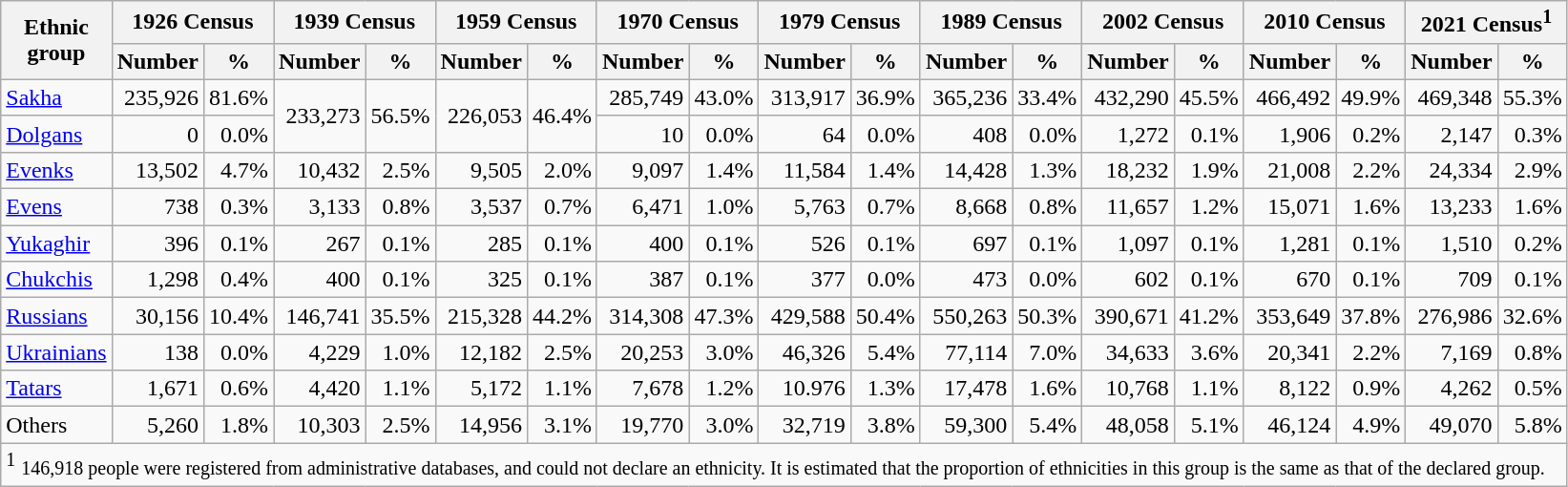<table class="wikitable" style="text-align: right;">
<tr>
<th rowspan="2">Ethnic<br>group</th>
<th colspan="2">1926 Census</th>
<th colspan="2">1939 Census</th>
<th colspan="2">1959 Census</th>
<th colspan="2">1970 Census</th>
<th colspan="2">1979 Census</th>
<th colspan="2">1989 Census</th>
<th colspan="2">2002 Census</th>
<th colspan="2">2010 Census</th>
<th colspan="2">2021 Census<sup>1</sup></th>
</tr>
<tr>
<th>Number</th>
<th>%</th>
<th>Number</th>
<th>%</th>
<th>Number</th>
<th>%</th>
<th>Number</th>
<th>%</th>
<th>Number</th>
<th>%</th>
<th>Number</th>
<th>%</th>
<th>Number</th>
<th>%</th>
<th>Number</th>
<th>%</th>
<th>Number</th>
<th>%</th>
</tr>
<tr>
<td style="text-align:left;"><a href='#'>Sakha</a></td>
<td>235,926</td>
<td>81.6%</td>
<td rowspan="2">233,273</td>
<td rowspan="2">56.5%</td>
<td rowspan="2">226,053</td>
<td rowspan="2">46.4%</td>
<td>285,749</td>
<td>43.0%</td>
<td>313,917</td>
<td>36.9%</td>
<td>365,236</td>
<td>33.4%</td>
<td>432,290</td>
<td>45.5%</td>
<td>466,492</td>
<td>49.9%</td>
<td>469,348</td>
<td>55.3%</td>
</tr>
<tr>
<td style="text-align:left;"><a href='#'>Dolgans</a></td>
<td>0</td>
<td>0.0%</td>
<td>10</td>
<td>0.0%</td>
<td>64</td>
<td>0.0%</td>
<td>408</td>
<td>0.0%</td>
<td>1,272</td>
<td>0.1%</td>
<td>1,906</td>
<td>0.2%</td>
<td>2,147</td>
<td>0.3%</td>
</tr>
<tr>
<td style="text-align:left;"><a href='#'>Evenks</a></td>
<td>13,502</td>
<td>4.7%</td>
<td>10,432</td>
<td>2.5%</td>
<td>9,505</td>
<td>2.0%</td>
<td>9,097</td>
<td>1.4%</td>
<td>11,584</td>
<td>1.4%</td>
<td>14,428</td>
<td>1.3%</td>
<td>18,232</td>
<td>1.9%</td>
<td>21,008</td>
<td>2.2%</td>
<td>24,334</td>
<td>2.9%</td>
</tr>
<tr>
<td style="text-align:left;"><a href='#'>Evens</a></td>
<td>738</td>
<td>0.3%</td>
<td>3,133</td>
<td>0.8%</td>
<td>3,537</td>
<td>0.7%</td>
<td>6,471</td>
<td>1.0%</td>
<td>5,763</td>
<td>0.7%</td>
<td>8,668</td>
<td>0.8%</td>
<td>11,657</td>
<td>1.2%</td>
<td>15,071</td>
<td>1.6%</td>
<td>13,233</td>
<td>1.6%</td>
</tr>
<tr>
<td style="text-align:left;"><a href='#'>Yukaghir</a></td>
<td>396</td>
<td>0.1%</td>
<td>267</td>
<td>0.1%</td>
<td>285</td>
<td>0.1%</td>
<td>400</td>
<td>0.1%</td>
<td>526</td>
<td>0.1%</td>
<td>697</td>
<td>0.1%</td>
<td>1,097</td>
<td>0.1%</td>
<td>1,281</td>
<td>0.1%</td>
<td>1,510</td>
<td>0.2%</td>
</tr>
<tr>
<td align="left"><a href='#'>Chukchis</a></td>
<td>1,298</td>
<td>0.4%</td>
<td>400</td>
<td>0.1%</td>
<td>325</td>
<td>0.1%</td>
<td>387</td>
<td>0.1%</td>
<td>377</td>
<td>0.0%</td>
<td>473</td>
<td>0.0%</td>
<td>602</td>
<td>0.1%</td>
<td>670</td>
<td>0.1%</td>
<td>709</td>
<td>0.1%</td>
</tr>
<tr>
<td style="text-align:left;"><a href='#'>Russians</a></td>
<td>30,156</td>
<td>10.4%</td>
<td>146,741</td>
<td>35.5%</td>
<td>215,328</td>
<td>44.2%</td>
<td>314,308</td>
<td>47.3%</td>
<td>429,588</td>
<td>50.4%</td>
<td>550,263</td>
<td>50.3%</td>
<td>390,671</td>
<td>41.2%</td>
<td>353,649</td>
<td>37.8%</td>
<td>276,986</td>
<td>32.6%</td>
</tr>
<tr>
<td align="left"><a href='#'>Ukrainians</a></td>
<td>138</td>
<td>0.0%</td>
<td>4,229</td>
<td>1.0%</td>
<td>12,182</td>
<td>2.5%</td>
<td>20,253</td>
<td>3.0%</td>
<td>46,326</td>
<td>5.4%</td>
<td>77,114</td>
<td>7.0%</td>
<td>34,633</td>
<td>3.6%</td>
<td>20,341</td>
<td>2.2%</td>
<td>7,169</td>
<td>0.8%</td>
</tr>
<tr>
<td align="left"><a href='#'>Tatars</a></td>
<td>1,671</td>
<td>0.6%</td>
<td>4,420</td>
<td>1.1%</td>
<td>5,172</td>
<td>1.1%</td>
<td>7,678</td>
<td>1.2%</td>
<td>10.976</td>
<td>1.3%</td>
<td>17,478</td>
<td>1.6%</td>
<td>10,768</td>
<td>1.1%</td>
<td>8,122</td>
<td>0.9%</td>
<td>4,262</td>
<td>0.5%</td>
</tr>
<tr>
<td align="left">Others</td>
<td>5,260</td>
<td>1.8%</td>
<td>10,303</td>
<td>2.5%</td>
<td>14,956</td>
<td>3.1%</td>
<td>19,770</td>
<td>3.0%</td>
<td>32,719</td>
<td>3.8%</td>
<td>59,300</td>
<td>5.4%</td>
<td>48,058</td>
<td>5.1%</td>
<td>46,124</td>
<td>4.9%</td>
<td>49,070</td>
<td>5.8%</td>
</tr>
<tr>
<td style="text-align:left;" colspan="19"><sup>1</sup> <small>146,918 people were registered from administrative databases, and could not declare an ethnicity. It is estimated that the proportion of ethnicities in this group is the same as that of the declared group.</small></td>
</tr>
</table>
